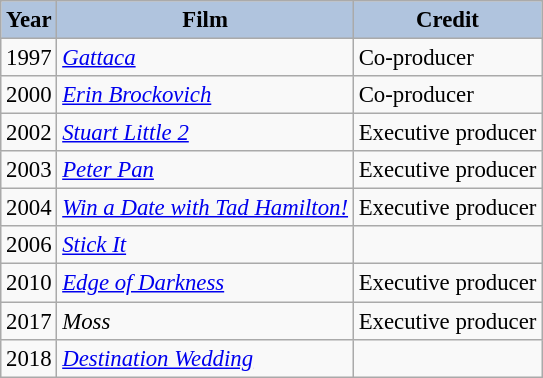<table class="wikitable" style="font-size:95%;">
<tr>
<th style="background:#B0C4DE;">Year</th>
<th style="background:#B0C4DE;">Film</th>
<th style="background:#B0C4DE;">Credit</th>
</tr>
<tr>
<td>1997</td>
<td><em><a href='#'>Gattaca</a></em></td>
<td>Co-producer</td>
</tr>
<tr>
<td>2000</td>
<td><em><a href='#'>Erin Brockovich</a></em></td>
<td>Co-producer</td>
</tr>
<tr>
<td>2002</td>
<td><em><a href='#'>Stuart Little 2</a></em></td>
<td>Executive producer</td>
</tr>
<tr>
<td>2003</td>
<td><em><a href='#'>Peter Pan</a></em></td>
<td>Executive producer</td>
</tr>
<tr>
<td>2004</td>
<td><em><a href='#'>Win a Date with Tad Hamilton!</a></em></td>
<td>Executive producer</td>
</tr>
<tr>
<td>2006</td>
<td><em><a href='#'>Stick It</a></em></td>
<td></td>
</tr>
<tr>
<td>2010</td>
<td><em><a href='#'>Edge of Darkness</a></em></td>
<td>Executive producer</td>
</tr>
<tr>
<td>2017</td>
<td><em>Moss</em></td>
<td>Executive producer</td>
</tr>
<tr>
<td>2018</td>
<td><em><a href='#'>Destination Wedding</a></em></td>
<td></td>
</tr>
</table>
